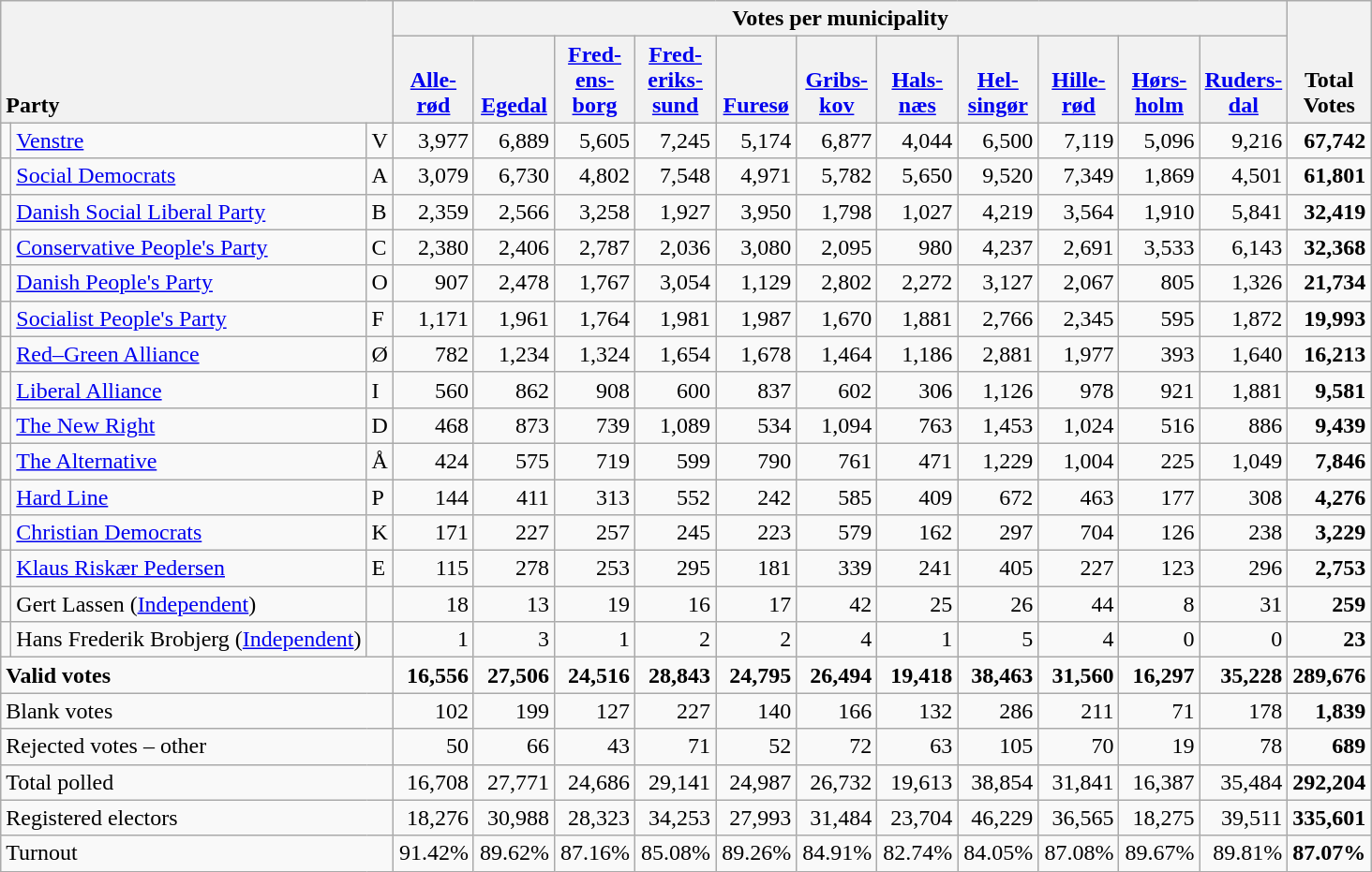<table class="wikitable" border="1" style="text-align:right;">
<tr>
<th style="text-align:left;" valign=bottom rowspan=2 colspan=3>Party</th>
<th colspan=11>Votes per municipality</th>
<th align=center valign=bottom rowspan=2 width="50">Total Votes</th>
</tr>
<tr>
<th align=center valign=bottom width="50"><a href='#'>Alle- rød</a></th>
<th align=center valign=bottom width="50"><a href='#'>Egedal</a></th>
<th align=center valign=bottom width="50"><a href='#'>Fred- ens- borg</a></th>
<th align=center valign=bottom width="50"><a href='#'>Fred- eriks- sund</a></th>
<th align=center valign=bottom width="50"><a href='#'>Furesø</a></th>
<th align=center valign=bottom width="50"><a href='#'>Gribs- kov</a></th>
<th align=center valign=bottom width="50"><a href='#'>Hals- næs</a></th>
<th align=center valign=bottom width="50"><a href='#'>Hel- singør</a></th>
<th align=center valign=bottom width="50"><a href='#'>Hille- rød</a></th>
<th align=center valign=bottom width="50"><a href='#'>Hørs- holm</a></th>
<th align=center valign=bottom width="50"><a href='#'>Ruders- dal</a></th>
</tr>
<tr>
<td></td>
<td align=left><a href='#'>Venstre</a></td>
<td align=left>V</td>
<td>3,977</td>
<td>6,889</td>
<td>5,605</td>
<td>7,245</td>
<td>5,174</td>
<td>6,877</td>
<td>4,044</td>
<td>6,500</td>
<td>7,119</td>
<td>5,096</td>
<td>9,216</td>
<td><strong>67,742</strong></td>
</tr>
<tr>
<td></td>
<td align=left><a href='#'>Social Democrats</a></td>
<td align=left>A</td>
<td>3,079</td>
<td>6,730</td>
<td>4,802</td>
<td>7,548</td>
<td>4,971</td>
<td>5,782</td>
<td>5,650</td>
<td>9,520</td>
<td>7,349</td>
<td>1,869</td>
<td>4,501</td>
<td><strong>61,801</strong></td>
</tr>
<tr>
<td></td>
<td align=left><a href='#'>Danish Social Liberal Party</a></td>
<td align=left>B</td>
<td>2,359</td>
<td>2,566</td>
<td>3,258</td>
<td>1,927</td>
<td>3,950</td>
<td>1,798</td>
<td>1,027</td>
<td>4,219</td>
<td>3,564</td>
<td>1,910</td>
<td>5,841</td>
<td><strong>32,419</strong></td>
</tr>
<tr>
<td></td>
<td align=left style="white-space: nowrap;"><a href='#'>Conservative People's Party</a></td>
<td align=left>C</td>
<td>2,380</td>
<td>2,406</td>
<td>2,787</td>
<td>2,036</td>
<td>3,080</td>
<td>2,095</td>
<td>980</td>
<td>4,237</td>
<td>2,691</td>
<td>3,533</td>
<td>6,143</td>
<td><strong>32,368</strong></td>
</tr>
<tr>
<td></td>
<td align=left><a href='#'>Danish People's Party</a></td>
<td align=left>O</td>
<td>907</td>
<td>2,478</td>
<td>1,767</td>
<td>3,054</td>
<td>1,129</td>
<td>2,802</td>
<td>2,272</td>
<td>3,127</td>
<td>2,067</td>
<td>805</td>
<td>1,326</td>
<td><strong>21,734</strong></td>
</tr>
<tr>
<td></td>
<td align=left><a href='#'>Socialist People's Party</a></td>
<td align=left>F</td>
<td>1,171</td>
<td>1,961</td>
<td>1,764</td>
<td>1,981</td>
<td>1,987</td>
<td>1,670</td>
<td>1,881</td>
<td>2,766</td>
<td>2,345</td>
<td>595</td>
<td>1,872</td>
<td><strong>19,993</strong></td>
</tr>
<tr>
<td></td>
<td align=left><a href='#'>Red–Green Alliance</a></td>
<td align=left>Ø</td>
<td>782</td>
<td>1,234</td>
<td>1,324</td>
<td>1,654</td>
<td>1,678</td>
<td>1,464</td>
<td>1,186</td>
<td>2,881</td>
<td>1,977</td>
<td>393</td>
<td>1,640</td>
<td><strong>16,213</strong></td>
</tr>
<tr>
<td></td>
<td align=left><a href='#'>Liberal Alliance</a></td>
<td align=left>I</td>
<td>560</td>
<td>862</td>
<td>908</td>
<td>600</td>
<td>837</td>
<td>602</td>
<td>306</td>
<td>1,126</td>
<td>978</td>
<td>921</td>
<td>1,881</td>
<td><strong>9,581</strong></td>
</tr>
<tr>
<td></td>
<td align=left><a href='#'>The New Right</a></td>
<td align=left>D</td>
<td>468</td>
<td>873</td>
<td>739</td>
<td>1,089</td>
<td>534</td>
<td>1,094</td>
<td>763</td>
<td>1,453</td>
<td>1,024</td>
<td>516</td>
<td>886</td>
<td><strong>9,439</strong></td>
</tr>
<tr>
<td></td>
<td align=left><a href='#'>The Alternative</a></td>
<td align=left>Å</td>
<td>424</td>
<td>575</td>
<td>719</td>
<td>599</td>
<td>790</td>
<td>761</td>
<td>471</td>
<td>1,229</td>
<td>1,004</td>
<td>225</td>
<td>1,049</td>
<td><strong>7,846</strong></td>
</tr>
<tr>
<td></td>
<td align=left><a href='#'>Hard Line</a></td>
<td align=left>P</td>
<td>144</td>
<td>411</td>
<td>313</td>
<td>552</td>
<td>242</td>
<td>585</td>
<td>409</td>
<td>672</td>
<td>463</td>
<td>177</td>
<td>308</td>
<td><strong>4,276</strong></td>
</tr>
<tr>
<td></td>
<td align=left><a href='#'>Christian Democrats</a></td>
<td align=left>K</td>
<td>171</td>
<td>227</td>
<td>257</td>
<td>245</td>
<td>223</td>
<td>579</td>
<td>162</td>
<td>297</td>
<td>704</td>
<td>126</td>
<td>238</td>
<td><strong>3,229</strong></td>
</tr>
<tr>
<td></td>
<td align=left><a href='#'>Klaus Riskær Pedersen</a></td>
<td align=left>E</td>
<td>115</td>
<td>278</td>
<td>253</td>
<td>295</td>
<td>181</td>
<td>339</td>
<td>241</td>
<td>405</td>
<td>227</td>
<td>123</td>
<td>296</td>
<td><strong>2,753</strong></td>
</tr>
<tr>
<td></td>
<td align=left>Gert Lassen (<a href='#'>Independent</a>)</td>
<td></td>
<td>18</td>
<td>13</td>
<td>19</td>
<td>16</td>
<td>17</td>
<td>42</td>
<td>25</td>
<td>26</td>
<td>44</td>
<td>8</td>
<td>31</td>
<td><strong>259</strong></td>
</tr>
<tr>
<td></td>
<td align=left>Hans Frederik Brobjerg (<a href='#'>Independent</a>)</td>
<td></td>
<td>1</td>
<td>3</td>
<td>1</td>
<td>2</td>
<td>2</td>
<td>4</td>
<td>1</td>
<td>5</td>
<td>4</td>
<td>0</td>
<td>0</td>
<td><strong>23</strong></td>
</tr>
<tr style="font-weight:bold">
<td align=left colspan=3>Valid votes</td>
<td>16,556</td>
<td>27,506</td>
<td>24,516</td>
<td>28,843</td>
<td>24,795</td>
<td>26,494</td>
<td>19,418</td>
<td>38,463</td>
<td>31,560</td>
<td>16,297</td>
<td>35,228</td>
<td>289,676</td>
</tr>
<tr>
<td align=left colspan=3>Blank votes</td>
<td>102</td>
<td>199</td>
<td>127</td>
<td>227</td>
<td>140</td>
<td>166</td>
<td>132</td>
<td>286</td>
<td>211</td>
<td>71</td>
<td>178</td>
<td><strong>1,839</strong></td>
</tr>
<tr>
<td align=left colspan=3>Rejected votes – other</td>
<td>50</td>
<td>66</td>
<td>43</td>
<td>71</td>
<td>52</td>
<td>72</td>
<td>63</td>
<td>105</td>
<td>70</td>
<td>19</td>
<td>78</td>
<td><strong>689</strong></td>
</tr>
<tr>
<td align=left colspan=3>Total polled</td>
<td>16,708</td>
<td>27,771</td>
<td>24,686</td>
<td>29,141</td>
<td>24,987</td>
<td>26,732</td>
<td>19,613</td>
<td>38,854</td>
<td>31,841</td>
<td>16,387</td>
<td>35,484</td>
<td><strong>292,204</strong></td>
</tr>
<tr>
<td align=left colspan=3>Registered electors</td>
<td>18,276</td>
<td>30,988</td>
<td>28,323</td>
<td>34,253</td>
<td>27,993</td>
<td>31,484</td>
<td>23,704</td>
<td>46,229</td>
<td>36,565</td>
<td>18,275</td>
<td>39,511</td>
<td><strong>335,601</strong></td>
</tr>
<tr>
<td align=left colspan=3>Turnout</td>
<td>91.42%</td>
<td>89.62%</td>
<td>87.16%</td>
<td>85.08%</td>
<td>89.26%</td>
<td>84.91%</td>
<td>82.74%</td>
<td>84.05%</td>
<td>87.08%</td>
<td>89.67%</td>
<td>89.81%</td>
<td><strong>87.07%</strong></td>
</tr>
</table>
